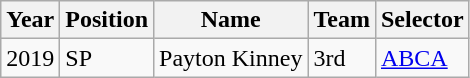<table class="wikitable">
<tr>
<th>Year</th>
<th>Position</th>
<th>Name</th>
<th>Team</th>
<th>Selector</th>
</tr>
<tr>
<td>2019</td>
<td>SP</td>
<td>Payton Kinney</td>
<td>3rd</td>
<td><a href='#'>ABCA</a></td>
</tr>
</table>
